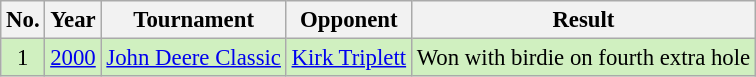<table class="wikitable" style="font-size:95%;">
<tr>
<th>No.</th>
<th>Year</th>
<th>Tournament</th>
<th>Opponent</th>
<th>Result</th>
</tr>
<tr style="background:#D0F0C0;">
<td align=center>1</td>
<td><a href='#'>2000</a></td>
<td><a href='#'>John Deere Classic</a></td>
<td> <a href='#'>Kirk Triplett</a></td>
<td>Won with birdie on fourth extra hole</td>
</tr>
</table>
